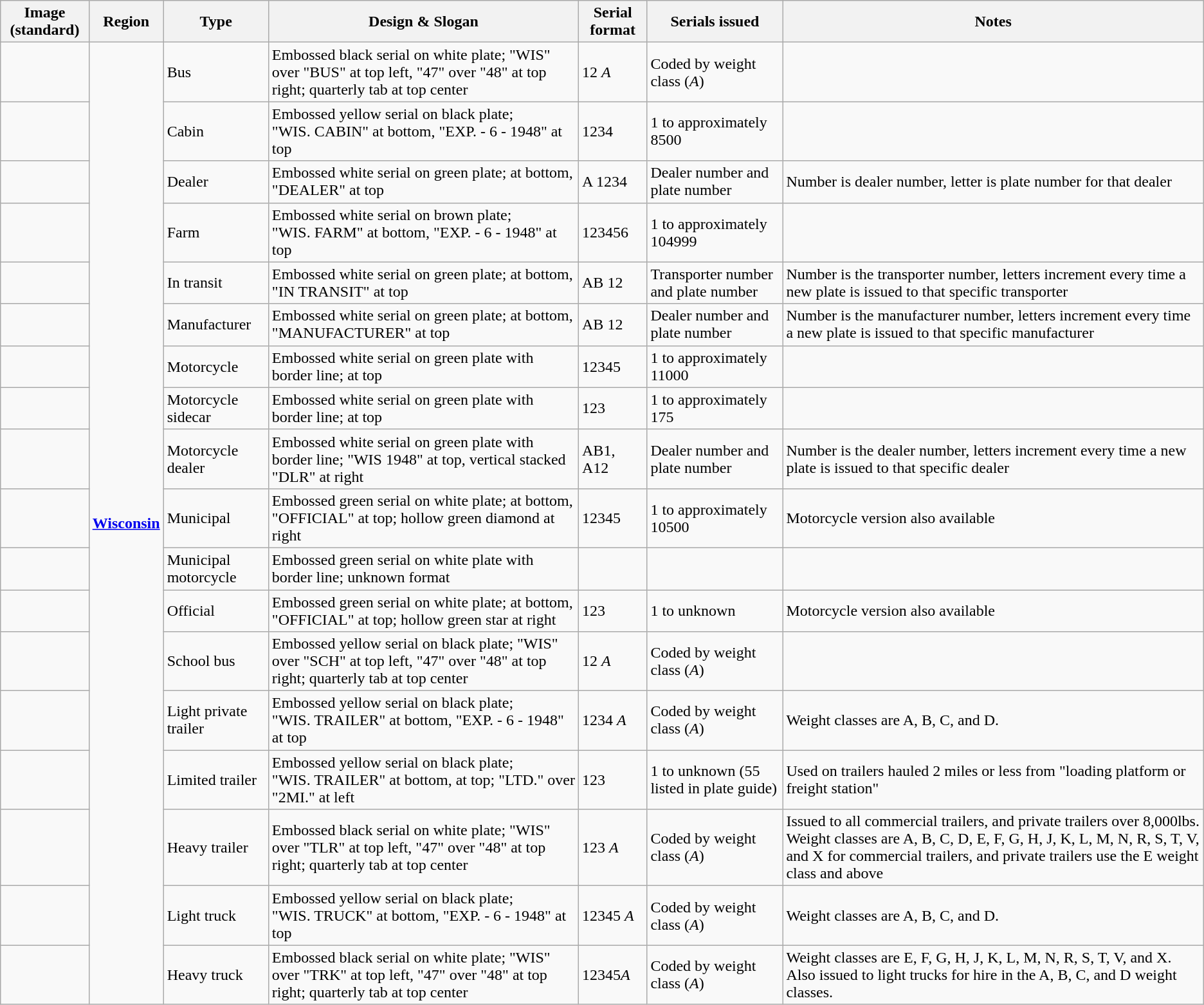<table class="wikitable">
<tr>
<th>Image (standard)</th>
<th>Region</th>
<th>Type</th>
<th>Design & Slogan</th>
<th>Serial format</th>
<th>Serials issued</th>
<th>Notes</th>
</tr>
<tr>
<td></td>
<td rowspan="18"><a href='#'><strong>Wisconsin</strong></a></td>
<td>Bus</td>
<td>Embossed black serial on white plate; "WIS" over "BUS" at top left, "47" over "48" at top right; quarterly tab at top center</td>
<td>12 <em>A</em></td>
<td>Coded by weight class (<em>A</em>)</td>
<td></td>
</tr>
<tr>
<td></td>
<td>Cabin</td>
<td>Embossed yellow serial on black plate; "WIS. CABIN" at bottom, "EXP. - 6 - 1948" at top</td>
<td>1234</td>
<td>1 to approximately 8500</td>
<td></td>
</tr>
<tr>
<td></td>
<td>Dealer</td>
<td>Embossed white serial on green plate;  at bottom, "DEALER" at top</td>
<td>A 1234</td>
<td>Dealer number and plate number</td>
<td>Number is dealer number, letter is plate number for that dealer</td>
</tr>
<tr>
<td></td>
<td>Farm</td>
<td>Embossed white serial on brown plate; "WIS. FARM" at bottom, "EXP. - 6 - 1948" at top</td>
<td>123456</td>
<td>1 to approximately 104999</td>
<td></td>
</tr>
<tr>
<td></td>
<td>In transit</td>
<td>Embossed white serial on green plate;  at bottom, "IN TRANSIT" at top</td>
<td>AB 12</td>
<td>Transporter number and plate number</td>
<td>Number is the transporter number, letters increment every time a new plate is issued to that specific transporter</td>
</tr>
<tr>
<td></td>
<td>Manufacturer</td>
<td>Embossed white serial on green plate;  at bottom, "MANUFACTURER" at top</td>
<td>AB 12</td>
<td>Dealer number and plate number</td>
<td>Number is the manufacturer number, letters increment every time a new plate is issued to that specific manufacturer</td>
</tr>
<tr>
<td></td>
<td>Motorcycle</td>
<td>Embossed white serial on green plate with border line;  at top</td>
<td>12345</td>
<td>1 to approximately 11000</td>
<td></td>
</tr>
<tr>
<td></td>
<td>Motorcycle sidecar</td>
<td>Embossed white serial on green plate with border line;  at top</td>
<td>123</td>
<td>1 to approximately 175</td>
<td></td>
</tr>
<tr>
<td></td>
<td>Motorcycle dealer</td>
<td>Embossed white serial on green plate with border line; "WIS 1948" at top, vertical stacked "DLR" at right</td>
<td>AB1, A12</td>
<td>Dealer number and plate number</td>
<td>Number is the dealer number, letters increment every time a new plate is issued to that specific dealer</td>
</tr>
<tr>
<td></td>
<td>Municipal</td>
<td>Embossed green serial on white plate;  at bottom, "OFFICIAL" at top; hollow green diamond at right</td>
<td>12345</td>
<td>1 to approximately 10500</td>
<td>Motorcycle version also available</td>
</tr>
<tr>
<td></td>
<td>Municipal motorcycle</td>
<td>Embossed green serial on white plate with border line; unknown format</td>
<td></td>
<td></td>
<td></td>
</tr>
<tr>
<td></td>
<td>Official</td>
<td>Embossed green serial on white plate;  at bottom, "OFFICIAL" at top; hollow green star at right</td>
<td>123</td>
<td>1 to unknown</td>
<td>Motorcycle version also available</td>
</tr>
<tr>
<td></td>
<td>School bus</td>
<td>Embossed yellow serial on black plate; "WIS" over "SCH" at top left, "47" over "48" at top right; quarterly tab at top center</td>
<td>12 <em>A</em></td>
<td>Coded by weight class (<em>A</em>)</td>
<td></td>
</tr>
<tr>
<td></td>
<td>Light private trailer</td>
<td>Embossed yellow serial on black plate; "WIS. TRAILER" at bottom, "EXP. - 6 - 1948" at top</td>
<td>1234 <em>A</em></td>
<td>Coded by weight class (<em>A</em>)</td>
<td>Weight classes are A, B, C, and D.</td>
</tr>
<tr>
<td></td>
<td>Limited trailer</td>
<td>Embossed yellow serial on black plate; "WIS. TRAILER" at bottom,  at top; "LTD." over "2MI." at left</td>
<td>123</td>
<td>1 to unknown (55 listed in plate guide)</td>
<td>Used on trailers hauled 2 miles or less from "loading platform or freight station"</td>
</tr>
<tr>
<td></td>
<td>Heavy trailer</td>
<td>Embossed black serial on white plate; "WIS" over "TLR" at top left, "47" over "48" at top right; quarterly tab at top center</td>
<td>123 <em>A</em></td>
<td>Coded by weight class (<em>A</em>)</td>
<td>Issued to all commercial trailers, and private trailers over 8,000lbs. Weight classes are A, B, C, D, E, F, G, H, J, K, L, M, N, R, S, T, V, and X for commercial trailers, and private trailers use the E weight class and above</td>
</tr>
<tr>
<td></td>
<td>Light truck</td>
<td>Embossed yellow serial on black plate; "WIS. TRUCK" at bottom, "EXP. - 6 - 1948" at top</td>
<td>12345 <em>A</em></td>
<td>Coded by weight class (<em>A</em>)</td>
<td>Weight classes are A, B, C, and D.</td>
</tr>
<tr>
<td></td>
<td>Heavy truck</td>
<td>Embossed black serial on white plate; "WIS" over "TRK" at top left, "47" over "48" at top right; quarterly tab at top center</td>
<td>12345<em>A</em></td>
<td>Coded by weight class (<em>A</em>)</td>
<td>Weight classes are E, F, G, H, J, K, L, M, N, R, S, T, V, and X. Also issued to light trucks for hire in the A, B, C, and D weight classes.</td>
</tr>
</table>
